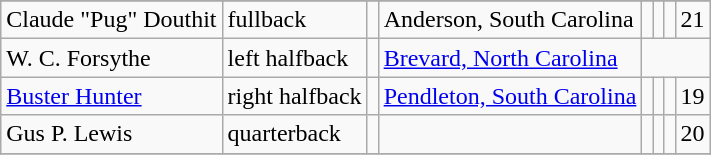<table class="wikitable">
<tr>
</tr>
<tr>
<td>Claude "Pug" Douthit</td>
<td>fullback</td>
<td></td>
<td>Anderson, South Carolina</td>
<td></td>
<td></td>
<td></td>
<td>21</td>
</tr>
<tr>
<td>W. C. Forsythe</td>
<td>left halfback</td>
<td></td>
<td><a href='#'>Brevard, North Carolina</a></td>
</tr>
<tr>
<td><a href='#'>Buster Hunter</a></td>
<td>right halfback</td>
<td></td>
<td><a href='#'>Pendleton, South Carolina</a></td>
<td></td>
<td></td>
<td></td>
<td>19</td>
</tr>
<tr>
<td>Gus P. Lewis</td>
<td>quarterback</td>
<td></td>
<td></td>
<td></td>
<td></td>
<td></td>
<td>20</td>
</tr>
<tr>
</tr>
</table>
